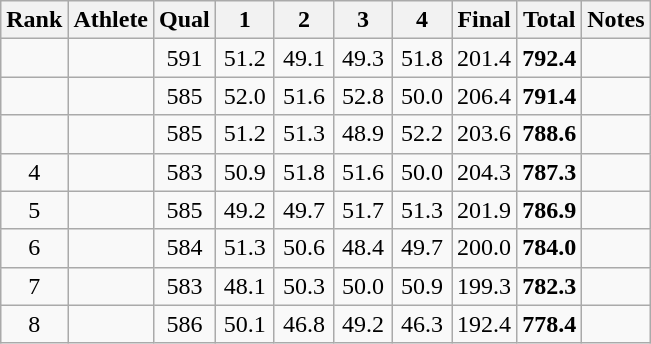<table class="wikitable sortable">
<tr>
<th>Rank</th>
<th>Athlete</th>
<th>Qual</th>
<th class="unsortable" style="width: 32px">1</th>
<th class="unsortable" style="width: 32px">2</th>
<th class="unsortable" style="width: 32px">3</th>
<th class="unsortable" style="width: 32px">4</th>
<th>Final</th>
<th>Total</th>
<th class="unsortable">Notes</th>
</tr>
<tr>
<td align="center"></td>
<td></td>
<td align="center">591</td>
<td align="center">51.2</td>
<td align="center">49.1</td>
<td align="center">49.3</td>
<td align="center">51.8</td>
<td align="center">201.4</td>
<td align="center"><strong>792.4</strong></td>
<td align="center"></td>
</tr>
<tr>
<td align="center"></td>
<td></td>
<td align="center">585</td>
<td align="center">52.0</td>
<td align="center">51.6</td>
<td align="center">52.8</td>
<td align="center">50.0</td>
<td align="center">206.4</td>
<td align="center"><strong>791.4</strong></td>
<td align="center"></td>
</tr>
<tr>
<td align="center"></td>
<td></td>
<td align="center">585</td>
<td align="center">51.2</td>
<td align="center">51.3</td>
<td align="center">48.9</td>
<td align="center">52.2</td>
<td align="center">203.6</td>
<td align="center"><strong>788.6</strong></td>
<td align="center"></td>
</tr>
<tr>
<td align="center">4</td>
<td></td>
<td align="center">583</td>
<td align="center">50.9</td>
<td align="center">51.8</td>
<td align="center">51.6</td>
<td align="center">50.0</td>
<td align="center">204.3</td>
<td align="center"><strong>787.3</strong></td>
<td align="center"></td>
</tr>
<tr>
<td align="center">5</td>
<td></td>
<td align="center">585</td>
<td align="center">49.2</td>
<td align="center">49.7</td>
<td align="center">51.7</td>
<td align="center">51.3</td>
<td align="center">201.9</td>
<td align="center"><strong>786.9</strong></td>
<td align="center"></td>
</tr>
<tr>
<td align="center">6</td>
<td></td>
<td align="center">584</td>
<td align="center">51.3</td>
<td align="center">50.6</td>
<td align="center">48.4</td>
<td align="center">49.7</td>
<td align="center">200.0</td>
<td align="center"><strong>784.0</strong></td>
<td align="center"></td>
</tr>
<tr>
<td align="center">7</td>
<td></td>
<td align="center">583</td>
<td align="center">48.1</td>
<td align="center">50.3</td>
<td align="center">50.0</td>
<td align="center">50.9</td>
<td align="center">199.3</td>
<td align="center"><strong>782.3</strong></td>
<td align="center"></td>
</tr>
<tr>
<td align="center">8</td>
<td></td>
<td align="center">586</td>
<td align="center">50.1</td>
<td align="center">46.8</td>
<td align="center">49.2</td>
<td align="center">46.3</td>
<td align="center">192.4</td>
<td align="center"><strong>778.4</strong></td>
<td align="center"></td>
</tr>
</table>
